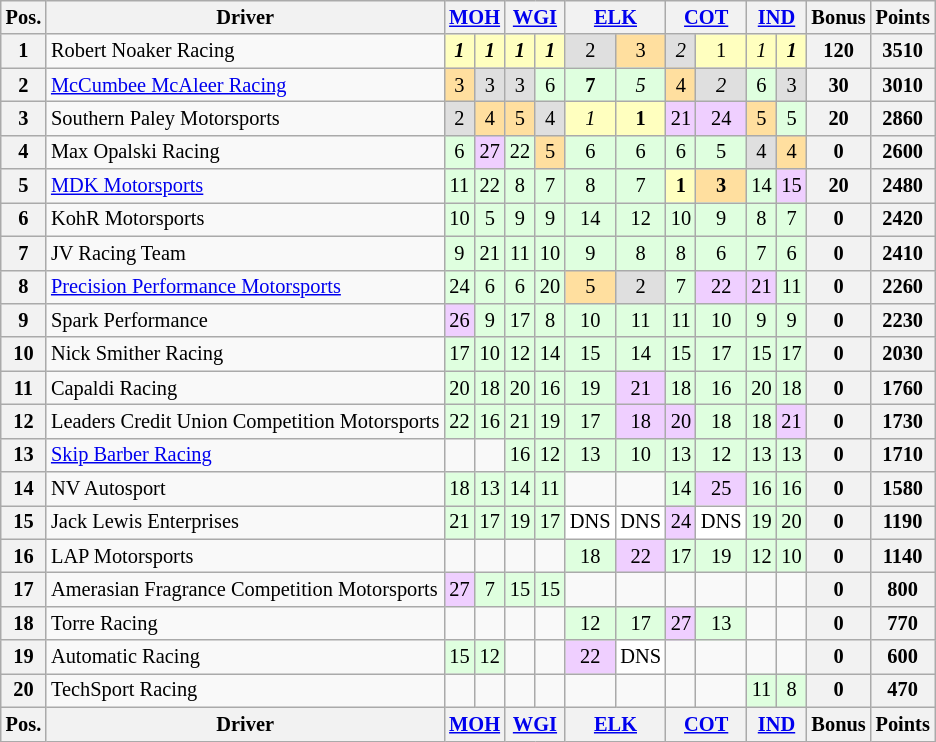<table class="wikitable" style="font-size:85%; text-align:center;">
<tr>
<th>Pos.</th>
<th>Driver</th>
<th colspan="2"><a href='#'>MOH</a></th>
<th colspan="2"><a href='#'>WGI</a></th>
<th colspan="2"><a href='#'>ELK</a></th>
<th colspan="2"><a href='#'>COT</a></th>
<th colspan="2"><a href='#'>IND</a></th>
<th>Bonus</th>
<th>Points</th>
</tr>
<tr>
<th>1</th>
<td align="left"> Robert Noaker Racing</td>
<td style="background:#ffffbf;"><strong><em>1</em></strong></td>
<td style="background:#ffffbf;"><strong><em>1</em></strong></td>
<td style="background:#ffffbf;"><strong><em>1</em></strong></td>
<td style="background:#ffffbf;"><strong><em>1</em></strong></td>
<td style="background:#dfdfdf;">2</td>
<td style="background:#ffdf9f;">3</td>
<td style="background:#dfdfdf;"><em>2</em></td>
<td style="background:#ffffbf;">1</td>
<td style="background:#ffffbf;"><em>1</em></td>
<td style="background:#ffffbf;"><strong><em>1</em></strong></td>
<th>120</th>
<th>3510</th>
</tr>
<tr>
<th>2</th>
<td align="left"> <a href='#'>McCumbee McAleer Racing</a></td>
<td style="background:#ffdf9f;">3</td>
<td style="background:#dfdfdf;">3</td>
<td style="background:#dfdfdf;">3</td>
<td style="background:#dfffdf;">6</td>
<td style="background:#dfffdf;"><strong>7</strong></td>
<td style="background:#dfffdf;"><em>5</em></td>
<td style="background:#ffdf9f;">4</td>
<td style="background:#dfdfdf;"><em>2</em></td>
<td style="background:#dfffdf;">6</td>
<td style="background:#dfdfdf;">3</td>
<th>30</th>
<th>3010</th>
</tr>
<tr>
<th>3</th>
<td align="left"> Southern Paley Motorsports</td>
<td style="background:#dfdfdf;">2</td>
<td style="background:#ffdf9f;">4</td>
<td style="background:#ffdf9f;">5</td>
<td style="background:#dfdfdf;">4</td>
<td style="background:#ffffbf;"><em>1</em></td>
<td style="background:#ffffbf;"><strong>1</strong></td>
<td style="background:#efcfff;">21</td>
<td style="background:#efcfff;">24</td>
<td style="background:#ffdf9f;">5</td>
<td style="background:#dfffdf;">5</td>
<th>20</th>
<th>2860</th>
</tr>
<tr>
<th>4</th>
<td align="left"> Max Opalski Racing</td>
<td style="background:#dfffdf;">6</td>
<td style="background:#efcfff;">27</td>
<td style="background:#dfffdf;">22</td>
<td style="background:#ffdf9f;">5</td>
<td style="background:#dfffdf;">6</td>
<td style="background:#dfffdf;">6</td>
<td style="background:#dfffdf;">6</td>
<td style="background:#dfffdf;">5</td>
<td style="background:#dfdfdf;">4</td>
<td style="background:#ffdf9f;">4</td>
<th>0</th>
<th>2600</th>
</tr>
<tr>
<th>5</th>
<td align="left"> <a href='#'>MDK Motorsports</a></td>
<td style="background:#dfffdf;">11</td>
<td style="background:#dfffdf;">22</td>
<td style="background:#dfffdf;">8</td>
<td style="background:#dfffdf;">7</td>
<td style="background:#dfffdf;">8</td>
<td style="background:#dfffdf;">7</td>
<td style="background:#ffffbf;"><strong>1</strong></td>
<td style="background:#ffdf9f;"><strong>3</strong></td>
<td style="background:#dfffdf;">14</td>
<td style="background:#efcfff;">15</td>
<th>20</th>
<th>2480</th>
</tr>
<tr>
<th>6</th>
<td align="left"> KohR Motorsports</td>
<td style="background:#dfffdf;">10</td>
<td style="background:#dfffdf;">5</td>
<td style="background:#dfffdf;">9</td>
<td style="background:#dfffdf;">9</td>
<td style="background:#dfffdf;">14</td>
<td style="background:#dfffdf;">12</td>
<td style="background:#dfffdf;">10</td>
<td style="background:#dfffdf;">9</td>
<td style="background:#dfffdf;">8</td>
<td style="background:#dfffdf;">7</td>
<th>0</th>
<th>2420</th>
</tr>
<tr>
<th>7</th>
<td align="left"> JV Racing Team</td>
<td style="background:#dfffdf;">9</td>
<td style="background:#dfffdf;">21</td>
<td style="background:#dfffdf;">11</td>
<td style="background:#dfffdf;">10</td>
<td style="background:#dfffdf;">9</td>
<td style="background:#dfffdf;">8</td>
<td style="background:#dfffdf;">8</td>
<td style="background:#dfffdf;">6</td>
<td style="background:#dfffdf;">7</td>
<td style="background:#dfffdf;">6</td>
<th>0</th>
<th>2410</th>
</tr>
<tr>
<th>8</th>
<td align="left"> <a href='#'>Precision Performance Motorsports</a></td>
<td style="background:#dfffdf;">24</td>
<td style="background:#dfffdf;">6</td>
<td style="background:#dfffdf;">6</td>
<td style="background:#dfffdf;">20</td>
<td style="background:#ffdf9f;">5</td>
<td style="background:#dfdfdf;">2</td>
<td style="background:#dfffdf;">7</td>
<td style="background:#efcfff;">22</td>
<td style="background:#efcfff;">21</td>
<td style="background:#dfffdf;">11</td>
<th>0</th>
<th>2260</th>
</tr>
<tr>
<th>9</th>
<td align="left"> Spark Performance</td>
<td style="background:#efcfff;">26</td>
<td style="background:#dfffdf;">9</td>
<td style="background:#dfffdf;">17</td>
<td style="background:#dfffdf;">8</td>
<td style="background:#dfffdf;">10</td>
<td style="background:#dfffdf;">11</td>
<td style="background:#dfffdf;">11</td>
<td style="background:#dfffdf;">10</td>
<td style="background:#dfffdf;">9</td>
<td style="background:#dfffdf;">9</td>
<th>0</th>
<th>2230</th>
</tr>
<tr>
<th>10</th>
<td align="left"> Nick Smither Racing</td>
<td style="background:#dfffdf;">17</td>
<td style="background:#dfffdf;">10</td>
<td style="background:#dfffdf;">12</td>
<td style="background:#dfffdf;">14</td>
<td style="background:#dfffdf;">15</td>
<td style="background:#dfffdf;">14</td>
<td style="background:#dfffdf;">15</td>
<td style="background:#dfffdf;">17</td>
<td style="background:#dfffdf;">15</td>
<td style="background:#dfffdf;">17</td>
<th>0</th>
<th>2030</th>
</tr>
<tr>
<th>11</th>
<td align="left"> Capaldi Racing</td>
<td style="background:#dfffdf;">20</td>
<td style="background:#dfffdf;">18</td>
<td style="background:#dfffdf;">20</td>
<td style="background:#dfffdf;">16</td>
<td style="background:#dfffdf;">19</td>
<td style="background:#efcfff;">21</td>
<td style="background:#dfffdf;">18</td>
<td style="background:#dfffdf;">16</td>
<td style="background:#dfffdf;">20</td>
<td style="background:#dfffdf;">18</td>
<th>0</th>
<th>1760</th>
</tr>
<tr>
<th>12</th>
<td align="left"> Leaders Credit Union Competition Motorsports</td>
<td style="background:#dfffdf;">22</td>
<td style="background:#dfffdf;">16</td>
<td style="background:#dfffdf;">21</td>
<td style="background:#dfffdf;">19</td>
<td style="background:#dfffdf;">17</td>
<td style="background:#efcfff;">18</td>
<td style="background:#efcfff;">20</td>
<td style="background:#dfffdf;">18</td>
<td style="background:#dfffdf;">18</td>
<td style="background:#efcfff;">21</td>
<th>0</th>
<th>1730</th>
</tr>
<tr>
<th>13</th>
<td align="left"> <a href='#'>Skip Barber Racing</a></td>
<td></td>
<td></td>
<td style="background:#dfffdf;">16</td>
<td style="background:#dfffdf;">12</td>
<td style="background:#dfffdf;">13</td>
<td style="background:#dfffdf;">10</td>
<td style="background:#dfffdf;">13</td>
<td style="background:#dfffdf;">12</td>
<td style="background:#dfffdf;">13</td>
<td style="background:#dfffdf;">13</td>
<th>0</th>
<th>1710</th>
</tr>
<tr>
<th>14</th>
<td align="left"> NV Autosport</td>
<td style="background:#dfffdf;">18</td>
<td style="background:#dfffdf;">13</td>
<td style="background:#dfffdf;">14</td>
<td style="background:#dfffdf;">11</td>
<td></td>
<td></td>
<td style="background:#dfffdf;">14</td>
<td style="background:#efcfff;">25</td>
<td style="background:#dfffdf;">16</td>
<td style="background:#dfffdf;">16</td>
<th>0</th>
<th>1580</th>
</tr>
<tr>
<th>15</th>
<td align="left"> Jack Lewis Enterprises</td>
<td style="background:#dfffdf;">21</td>
<td style="background:#dfffdf;">17</td>
<td style="background:#dfffdf;">19</td>
<td style="background:#dfffdf;">17</td>
<td style="background:#ffffff;">DNS</td>
<td style="background:#ffffff;">DNS</td>
<td style="background:#efcfff;">24</td>
<td style="background:#ffffff;">DNS</td>
<td style="background:#dfffdf;">19</td>
<td style="background:#dfffdf;">20</td>
<th>0</th>
<th>1190</th>
</tr>
<tr>
<th>16</th>
<td align="left"> LAP Motorsports</td>
<td></td>
<td></td>
<td></td>
<td></td>
<td style="background:#dfffdf;">18</td>
<td style="background:#efcfff;">22</td>
<td style="background:#dfffdf;">17</td>
<td style="background:#dfffdf;">19</td>
<td style="background:#dfffdf;">12</td>
<td style="background:#dfffdf;">10</td>
<th>0</th>
<th>1140</th>
</tr>
<tr>
<th>17</th>
<td align="left"> Amerasian Fragrance Competition Motorsports</td>
<td style="background:#efcfff;">27</td>
<td style="background:#dfffdf;">7</td>
<td style="background:#dfffdf;">15</td>
<td style="background:#dfffdf;">15</td>
<td></td>
<td></td>
<td></td>
<td></td>
<td></td>
<td></td>
<th>0</th>
<th>800</th>
</tr>
<tr>
<th>18</th>
<td align="left"> Torre Racing</td>
<td></td>
<td></td>
<td></td>
<td></td>
<td style="background:#dfffdf;">12</td>
<td style="background:#dfffdf;">17</td>
<td style="background:#efcfff;">27</td>
<td style="background:#dfffdf;">13</td>
<td></td>
<td></td>
<th>0</th>
<th>770</th>
</tr>
<tr>
<th>19</th>
<td align="left"> Automatic Racing</td>
<td style="background:#dfffdf;">15</td>
<td style="background:#dfffdf;">12</td>
<td></td>
<td></td>
<td style="background:#efcfff;">22</td>
<td style="background:#ffffff;">DNS</td>
<td></td>
<td></td>
<td></td>
<td></td>
<th>0</th>
<th>600</th>
</tr>
<tr>
<th>20</th>
<td align="left"> TechSport Racing</td>
<td></td>
<td></td>
<td></td>
<td></td>
<td></td>
<td></td>
<td></td>
<td></td>
<td style="background:#dfffdf;">11</td>
<td style="background:#dfffdf;">8</td>
<th>0</th>
<th>470</th>
</tr>
<tr>
<th>Pos.</th>
<th>Driver</th>
<th colspan="2"><a href='#'>MOH</a></th>
<th colspan="2"><a href='#'>WGI</a></th>
<th colspan="2"><a href='#'>ELK</a></th>
<th colspan="2"><a href='#'>COT</a></th>
<th colspan="2"><a href='#'>IND</a></th>
<th>Bonus</th>
<th>Points</th>
</tr>
</table>
